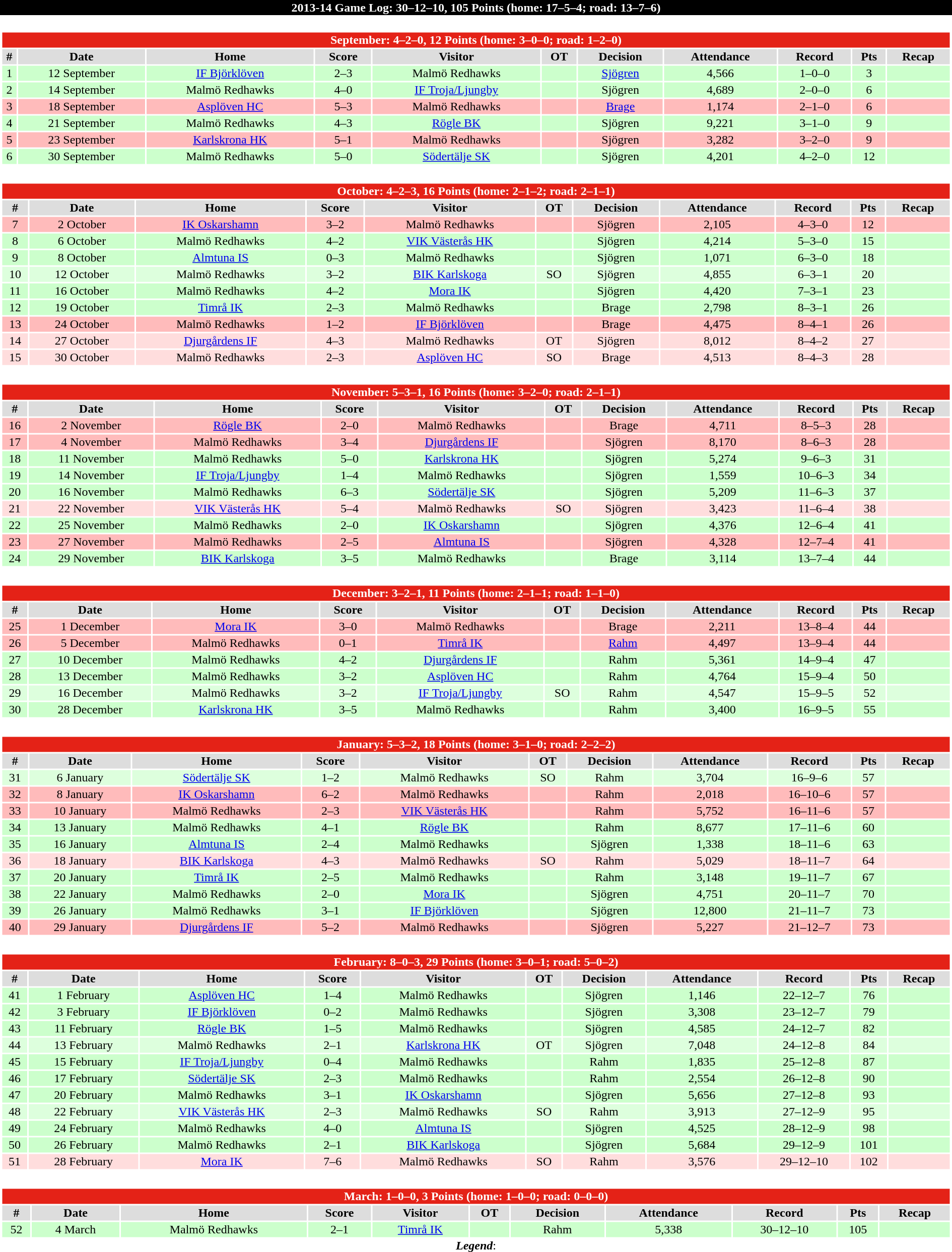<table class="toccolours" width=100% style="clear:both; margin:1.5em auto; text-align:center;">
<tr>
<th colspan=13 style="background:#000000; color: #FFFFFF;">2013-14 Game Log: 30–12–10, 105 Points (home: 17–5–4; road: 13–7–6)</th>
</tr>
<tr>
<td colspan=13><br><table class="toccolours collapsible collapsed" width=100%>
<tr>
<th colspan=13 style="background:#E42217; color: #FFFFFF;">September: 4–2–0, 12 Points (home: 3–0–0; road: 1–2–0)</th>
</tr>
<tr style="text-align:center; background:#ddd;">
<th>#</th>
<th>Date</th>
<th>Home</th>
<th>Score</th>
<th>Visitor</th>
<th>OT</th>
<th>Decision</th>
<th>Attendance</th>
<th>Record</th>
<th>Pts</th>
<th>Recap</th>
</tr>
<tr style="text-align:center; background:#CCFFCC">
<td>1</td>
<td>12 September</td>
<td><a href='#'>IF Björklöven</a></td>
<td>2–3</td>
<td>Malmö Redhawks</td>
<td></td>
<td><a href='#'>Sjögren</a></td>
<td>4,566</td>
<td>1–0–0</td>
<td>3</td>
<td></td>
</tr>
<tr style="text-align:center; background:#CCFFCC">
<td>2</td>
<td>14 September</td>
<td>Malmö Redhawks</td>
<td>4–0</td>
<td><a href='#'>IF Troja/Ljungby</a></td>
<td></td>
<td>Sjögren</td>
<td>4,689</td>
<td>2–0–0</td>
<td>6</td>
<td></td>
</tr>
<tr style="text-align:center; background:#FFBBBB">
<td>3</td>
<td>18 September</td>
<td><a href='#'>Asplöven HC</a></td>
<td>5–3</td>
<td>Malmö Redhawks</td>
<td></td>
<td><a href='#'>Brage</a></td>
<td>1,174</td>
<td>2–1–0</td>
<td>6</td>
<td></td>
</tr>
<tr style="text-align:center; background:#CCFFCC">
<td>4</td>
<td>21 September</td>
<td>Malmö Redhawks</td>
<td>4–3</td>
<td><a href='#'>Rögle BK</a></td>
<td></td>
<td>Sjögren</td>
<td>9,221</td>
<td>3–1–0</td>
<td>9</td>
<td></td>
</tr>
<tr style="text-align:center; background:#FFBBBB">
<td>5</td>
<td>23 September</td>
<td><a href='#'>Karlskrona HK</a></td>
<td>5–1</td>
<td>Malmö Redhawks</td>
<td></td>
<td>Sjögren</td>
<td>3,282</td>
<td>3–2–0</td>
<td>9</td>
<td></td>
</tr>
<tr style="text-align:center; background:#CCFFCC">
<td>6</td>
<td>30 September</td>
<td>Malmö Redhawks</td>
<td>5–0</td>
<td><a href='#'>Södertälje SK</a></td>
<td></td>
<td>Sjögren</td>
<td>4,201</td>
<td>4–2–0</td>
<td>12</td>
<td></td>
</tr>
</table>
</td>
</tr>
<tr>
<td colspan=13><br><table class="toccolours collapsible collapsed" width=100%>
<tr>
<th colspan=13 style="background:#E42217; color: #FFFFFF;">October: 4–2–3, 16 Points (home: 2–1–2; road: 2–1–1)</th>
</tr>
<tr style="text-align:center; background:#ddd;">
<th>#</th>
<th>Date</th>
<th>Home</th>
<th>Score</th>
<th>Visitor</th>
<th>OT</th>
<th>Decision</th>
<th>Attendance</th>
<th>Record</th>
<th>Pts</th>
<th>Recap</th>
</tr>
<tr style="text-align:center; background:#FFBBBB">
<td>7</td>
<td>2 October</td>
<td><a href='#'>IK Oskarshamn</a></td>
<td>3–2</td>
<td>Malmö Redhawks</td>
<td></td>
<td>Sjögren</td>
<td>2,105</td>
<td>4–3–0</td>
<td>12</td>
<td></td>
</tr>
<tr style="text-align:center; background:#CCFFCC">
<td>8</td>
<td>6 October</td>
<td>Malmö Redhawks</td>
<td>4–2</td>
<td><a href='#'>VIK Västerås HK</a></td>
<td></td>
<td>Sjögren</td>
<td>4,214</td>
<td>5–3–0</td>
<td>15</td>
<td></td>
</tr>
<tr style="text-align:center; background:#CCFFCC">
<td>9</td>
<td>8 October</td>
<td><a href='#'>Almtuna IS</a></td>
<td>0–3</td>
<td>Malmö Redhawks</td>
<td></td>
<td>Sjögren</td>
<td>1,071</td>
<td>6–3–0</td>
<td>18</td>
<td></td>
</tr>
<tr style="text-align:center; background:#DDFFDD">
<td>10</td>
<td>12 October</td>
<td>Malmö Redhawks</td>
<td>3–2</td>
<td><a href='#'>BIK Karlskoga</a></td>
<td>SO</td>
<td>Sjögren</td>
<td>4,855</td>
<td>6–3–1</td>
<td>20</td>
<td></td>
</tr>
<tr style="text-align:center; background:#CCFFCC">
<td>11</td>
<td>16 October</td>
<td>Malmö Redhawks</td>
<td>4–2</td>
<td><a href='#'>Mora IK</a></td>
<td></td>
<td>Sjögren</td>
<td>4,420</td>
<td>7–3–1</td>
<td>23</td>
<td></td>
</tr>
<tr style="text-align:center; background:#CCFFCC">
<td>12</td>
<td>19 October</td>
<td><a href='#'>Timrå IK</a></td>
<td>2–3</td>
<td>Malmö Redhawks</td>
<td></td>
<td>Brage</td>
<td>2,798</td>
<td>8–3–1</td>
<td>26</td>
<td></td>
</tr>
<tr style="text-align:center; background:#FFBBBB">
<td>13</td>
<td>24 October</td>
<td>Malmö Redhawks</td>
<td>1–2</td>
<td><a href='#'>IF Björklöven</a></td>
<td></td>
<td>Brage</td>
<td>4,475</td>
<td>8–4–1</td>
<td>26</td>
<td></td>
</tr>
<tr style="text-align:center; background:#FFDDDD">
<td>14</td>
<td>27 October</td>
<td><a href='#'>Djurgårdens IF</a></td>
<td>4–3</td>
<td>Malmö Redhawks</td>
<td>OT</td>
<td>Sjögren</td>
<td>8,012</td>
<td>8–4–2</td>
<td>27</td>
<td></td>
</tr>
<tr style="text-align:center; background:#FFDDDD">
<td>15</td>
<td>30 October</td>
<td>Malmö Redhawks</td>
<td>2–3</td>
<td><a href='#'>Asplöven HC</a></td>
<td>SO</td>
<td>Brage</td>
<td>4,513</td>
<td>8–4–3</td>
<td>28</td>
<td></td>
</tr>
</table>
</td>
</tr>
<tr>
<td colspan=13><br><table class="toccolours collapsible collapsed" width=100%>
<tr>
<th colspan=13 style="background:#E42217; color: #FFFFFF;">November: 5–3–1, 16 Points (home: 3–2–0; road: 2–1–1)</th>
</tr>
<tr style="text-align:center; background:#ddd;">
<th>#</th>
<th>Date</th>
<th>Home</th>
<th>Score</th>
<th>Visitor</th>
<th>OT</th>
<th>Decision</th>
<th>Attendance</th>
<th>Record</th>
<th>Pts</th>
<th>Recap</th>
</tr>
<tr style="text-align:center; background:#FFBBBB">
<td>16</td>
<td>2 November</td>
<td><a href='#'>Rögle BK</a></td>
<td>2–0</td>
<td>Malmö Redhawks</td>
<td></td>
<td>Brage</td>
<td>4,711</td>
<td>8–5–3</td>
<td>28</td>
<td></td>
</tr>
<tr style="text-align:center; background:#FFBBBB">
<td>17</td>
<td>4 November</td>
<td>Malmö Redhawks</td>
<td>3–4</td>
<td><a href='#'>Djurgårdens IF</a></td>
<td></td>
<td>Sjögren</td>
<td>8,170</td>
<td>8–6–3</td>
<td>28</td>
<td></td>
</tr>
<tr style="text-align:center; background:#CCFFCC">
<td>18</td>
<td>11 November</td>
<td>Malmö Redhawks</td>
<td>5–0</td>
<td><a href='#'>Karlskrona HK</a></td>
<td></td>
<td>Sjögren</td>
<td>5,274</td>
<td>9–6–3</td>
<td>31</td>
<td></td>
</tr>
<tr style="text-align:center; background:#CCFFCC">
<td>19</td>
<td>14 November</td>
<td><a href='#'>IF Troja/Ljungby</a></td>
<td>1–4</td>
<td>Malmö Redhawks</td>
<td></td>
<td>Sjögren</td>
<td>1,559</td>
<td>10–6–3</td>
<td>34</td>
<td></td>
</tr>
<tr style="text-align:center; background:#CCFFCC">
<td>20</td>
<td>16 November</td>
<td>Malmö Redhawks</td>
<td>6–3</td>
<td><a href='#'>Södertälje SK</a></td>
<td></td>
<td>Sjögren</td>
<td>5,209</td>
<td>11–6–3</td>
<td>37</td>
<td></td>
</tr>
<tr style="text-align:center; background:#FFDDDD">
<td>21</td>
<td>22 November</td>
<td><a href='#'>VIK Västerås HK</a></td>
<td>5–4</td>
<td>Malmö Redhawks</td>
<td>SO</td>
<td>Sjögren</td>
<td>3,423</td>
<td>11–6–4</td>
<td>38</td>
<td></td>
</tr>
<tr style="text-align:center; background:#CCFFCC">
<td>22</td>
<td>25 November</td>
<td>Malmö Redhawks</td>
<td>2–0</td>
<td><a href='#'>IK Oskarshamn</a></td>
<td></td>
<td>Sjögren</td>
<td>4,376</td>
<td>12–6–4</td>
<td>41</td>
<td></td>
</tr>
<tr style="text-align:center; background:#FFBBBB">
<td>23</td>
<td>27 November</td>
<td>Malmö Redhawks</td>
<td>2–5</td>
<td><a href='#'>Almtuna IS</a></td>
<td></td>
<td>Sjögren</td>
<td>4,328</td>
<td>12–7–4</td>
<td>41</td>
<td></td>
</tr>
<tr style="text-align:center; background:#CCFFCC">
<td>24</td>
<td>29 November</td>
<td><a href='#'>BIK Karlskoga</a></td>
<td>3–5</td>
<td>Malmö Redhawks</td>
<td></td>
<td>Brage</td>
<td>3,114</td>
<td>13–7–4</td>
<td>44</td>
<td></td>
</tr>
</table>
</td>
</tr>
<tr>
<td colspan=13><br><table class="toccolours collapsible collapsed" width=100%>
<tr>
<th colspan=13 style="background:#E42217; color: #FFFFFF;">December: 3–2–1, 11 Points (home: 2–1–1; road: 1–1–0)</th>
</tr>
<tr style="text-align:center; background:#ddd;">
<th>#</th>
<th>Date</th>
<th>Home</th>
<th>Score</th>
<th>Visitor</th>
<th>OT</th>
<th>Decision</th>
<th>Attendance</th>
<th>Record</th>
<th>Pts</th>
<th>Recap</th>
</tr>
<tr style="text-align:center; background:#FFBBBB">
<td>25</td>
<td>1 December</td>
<td><a href='#'>Mora IK</a></td>
<td>3–0</td>
<td>Malmö Redhawks</td>
<td></td>
<td>Brage</td>
<td>2,211</td>
<td>13–8–4</td>
<td>44</td>
<td></td>
</tr>
<tr style="text-align:center; background:#FFBBBB">
<td>26</td>
<td>5 December</td>
<td>Malmö Redhawks</td>
<td>0–1</td>
<td><a href='#'>Timrå IK</a></td>
<td></td>
<td><a href='#'>Rahm</a></td>
<td>4,497</td>
<td>13–9–4</td>
<td>44</td>
<td></td>
</tr>
<tr style="text-align:center; background:#CCFFCC">
<td>27</td>
<td>10 December</td>
<td>Malmö Redhawks</td>
<td>4–2</td>
<td><a href='#'>Djurgårdens IF</a></td>
<td></td>
<td>Rahm</td>
<td>5,361</td>
<td>14–9–4</td>
<td>47</td>
<td></td>
</tr>
<tr style="text-align:center; background:#CCFFCC">
<td>28</td>
<td>13 December</td>
<td>Malmö Redhawks</td>
<td>3–2</td>
<td><a href='#'>Asplöven HC</a></td>
<td></td>
<td>Rahm</td>
<td>4,764</td>
<td>15–9–4</td>
<td>50</td>
<td></td>
</tr>
<tr style="text-align:center; background:#DDFFDD">
<td>29</td>
<td>16 December</td>
<td>Malmö Redhawks</td>
<td>3–2</td>
<td><a href='#'>IF Troja/Ljungby</a></td>
<td>SO</td>
<td>Rahm</td>
<td>4,547</td>
<td>15–9–5</td>
<td>52</td>
<td></td>
</tr>
<tr style="text-align:center; background:#CCFFCC">
<td>30</td>
<td>28 December</td>
<td><a href='#'>Karlskrona HK</a></td>
<td>3–5</td>
<td>Malmö Redhawks</td>
<td></td>
<td>Rahm</td>
<td>3,400</td>
<td>16–9–5</td>
<td>55</td>
<td></td>
</tr>
</table>
</td>
</tr>
<tr>
<td colspan=13><br><table class="toccolours collapsible collapsed" width=100%>
<tr>
<th colspan=13 style="background:#E42217; color: #FFFFFF;">January: 5–3–2, 18 Points (home: 3–1–0; road: 2–2–2)</th>
</tr>
<tr style="text-align:center; background:#ddd;">
<th>#</th>
<th>Date</th>
<th>Home</th>
<th>Score</th>
<th>Visitor</th>
<th>OT</th>
<th>Decision</th>
<th>Attendance</th>
<th>Record</th>
<th>Pts</th>
<th>Recap</th>
</tr>
<tr style="text-align:center; background:#DDFFDD">
<td>31</td>
<td>6 January</td>
<td><a href='#'>Södertälje SK</a></td>
<td>1–2</td>
<td>Malmö Redhawks</td>
<td>SO</td>
<td>Rahm</td>
<td>3,704</td>
<td>16–9–6</td>
<td>57</td>
<td></td>
</tr>
<tr style="text-align:center; background:#FFBBBB">
<td>32</td>
<td>8 January</td>
<td><a href='#'>IK Oskarshamn</a></td>
<td>6–2</td>
<td>Malmö Redhawks</td>
<td></td>
<td>Rahm</td>
<td>2,018</td>
<td>16–10–6</td>
<td>57</td>
<td></td>
</tr>
<tr style="text-align:center; background:#FFBBBB">
<td>33</td>
<td>10 January</td>
<td>Malmö Redhawks</td>
<td>2–3</td>
<td><a href='#'>VIK Västerås HK</a></td>
<td></td>
<td>Rahm</td>
<td>5,752</td>
<td>16–11–6</td>
<td>57</td>
<td></td>
</tr>
<tr style="text-align:center; background:#CCFFCC">
<td>34</td>
<td>13 January</td>
<td>Malmö Redhawks</td>
<td>4–1</td>
<td><a href='#'>Rögle BK</a></td>
<td></td>
<td>Rahm</td>
<td>8,677</td>
<td>17–11–6</td>
<td>60</td>
<td></td>
</tr>
<tr style="text-align:center; background:#CCFFCC">
<td>35</td>
<td>16 January</td>
<td><a href='#'>Almtuna IS</a></td>
<td>2–4</td>
<td>Malmö Redhawks</td>
<td></td>
<td>Sjögren</td>
<td>1,338</td>
<td>18–11–6</td>
<td>63</td>
<td></td>
</tr>
<tr style="text-align:center; background:#FFDDDD">
<td>36</td>
<td>18 January</td>
<td><a href='#'>BIK Karlskoga</a></td>
<td>4–3</td>
<td>Malmö Redhawks</td>
<td>SO</td>
<td>Rahm</td>
<td>5,029</td>
<td>18–11–7</td>
<td>64</td>
<td></td>
</tr>
<tr style="text-align:center; background:#CCFFCC">
<td>37</td>
<td>20 January</td>
<td><a href='#'>Timrå IK</a></td>
<td>2–5</td>
<td>Malmö Redhawks</td>
<td></td>
<td>Rahm</td>
<td>3,148</td>
<td>19–11–7</td>
<td>67</td>
<td></td>
</tr>
<tr style="text-align:center; background:#CCFFCC">
<td>38</td>
<td>22 January</td>
<td>Malmö Redhawks</td>
<td>2–0</td>
<td><a href='#'>Mora IK</a></td>
<td></td>
<td>Sjögren</td>
<td>4,751</td>
<td>20–11–7</td>
<td>70</td>
<td></td>
</tr>
<tr style="text-align:center; background:#CCFFCC">
<td>39</td>
<td>26 January</td>
<td>Malmö Redhawks</td>
<td>3–1</td>
<td><a href='#'>IF Björklöven</a></td>
<td></td>
<td>Sjögren</td>
<td>12,800</td>
<td>21–11–7</td>
<td>73</td>
<td></td>
</tr>
<tr style="text-align:center; background:#FFBBBB">
<td>40</td>
<td>29 January</td>
<td><a href='#'>Djurgårdens IF</a></td>
<td>5–2</td>
<td>Malmö Redhawks</td>
<td></td>
<td>Sjögren</td>
<td>5,227</td>
<td>21–12–7</td>
<td>73</td>
<td></td>
</tr>
</table>
</td>
</tr>
<tr>
<td colspan=13><br><table class="toccolours collapsible collapsed" width=100%>
<tr>
<th colspan=13 style="background:#E42217; color: #FFFFFF;">February: 8–0–3, 29 Points (home: 3–0–1; road: 5–0–2)</th>
</tr>
<tr style="text-align:center; background:#ddd;">
<th>#</th>
<th>Date</th>
<th>Home</th>
<th>Score</th>
<th>Visitor</th>
<th>OT</th>
<th>Decision</th>
<th>Attendance</th>
<th>Record</th>
<th>Pts</th>
<th>Recap</th>
</tr>
<tr style="text-align:center; background:#CCFFCC">
<td>41</td>
<td>1 February</td>
<td><a href='#'>Asplöven HC</a></td>
<td>1–4</td>
<td>Malmö Redhawks</td>
<td></td>
<td>Sjögren</td>
<td>1,146</td>
<td>22–12–7</td>
<td>76</td>
<td></td>
</tr>
<tr style="text-align:center; background:#CCFFCC">
<td>42</td>
<td>3 February</td>
<td><a href='#'>IF Björklöven</a></td>
<td>0–2</td>
<td>Malmö Redhawks</td>
<td></td>
<td>Sjögren</td>
<td>3,308</td>
<td>23–12–7</td>
<td>79</td>
<td></td>
</tr>
<tr style="text-align:center; background:#CCFFCC">
<td>43</td>
<td>11 February</td>
<td><a href='#'>Rögle BK</a></td>
<td>1–5</td>
<td>Malmö Redhawks</td>
<td></td>
<td>Sjögren</td>
<td>4,585</td>
<td>24–12–7</td>
<td>82</td>
<td></td>
</tr>
<tr style="text-align:center; background:#DDFFDD">
<td>44</td>
<td>13 February</td>
<td>Malmö Redhawks</td>
<td>2–1</td>
<td><a href='#'>Karlskrona HK</a></td>
<td>OT</td>
<td>Sjögren</td>
<td>7,048</td>
<td>24–12–8</td>
<td>84</td>
<td></td>
</tr>
<tr style="text-align:center; background:#CCFFCC">
<td>45</td>
<td>15 February</td>
<td><a href='#'>IF Troja/Ljungby</a></td>
<td>0–4</td>
<td>Malmö Redhawks</td>
<td></td>
<td>Rahm</td>
<td>1,835</td>
<td>25–12–8</td>
<td>87</td>
<td></td>
</tr>
<tr style="text-align:center; background:#CCFFCC">
<td>46</td>
<td>17 February</td>
<td><a href='#'>Södertälje SK</a></td>
<td>2–3</td>
<td>Malmö Redhawks</td>
<td></td>
<td>Rahm</td>
<td>2,554</td>
<td>26–12–8</td>
<td>90</td>
<td></td>
</tr>
<tr style="text-align:center; background:#CCFFCC">
<td>47</td>
<td>20 February</td>
<td>Malmö Redhawks</td>
<td>3–1</td>
<td><a href='#'>IK Oskarshamn</a></td>
<td></td>
<td>Sjögren</td>
<td>5,656</td>
<td>27–12–8</td>
<td>93</td>
<td></td>
</tr>
<tr style="text-align:center; background:#DDFFDD">
<td>48</td>
<td>22 February</td>
<td><a href='#'>VIK Västerås HK</a></td>
<td>2–3</td>
<td>Malmö Redhawks</td>
<td>SO</td>
<td>Rahm</td>
<td>3,913</td>
<td>27–12–9</td>
<td>95</td>
<td></td>
</tr>
<tr style="text-align:center; background:#CCFFCC">
<td>49</td>
<td>24 February</td>
<td>Malmö Redhawks</td>
<td>4–0</td>
<td><a href='#'>Almtuna IS</a></td>
<td></td>
<td>Sjögren</td>
<td>4,525</td>
<td>28–12–9</td>
<td>98</td>
<td></td>
</tr>
<tr style="text-align:center; background:#CCFFCC">
<td>50</td>
<td>26 February</td>
<td>Malmö Redhawks</td>
<td>2–1</td>
<td><a href='#'>BIK Karlskoga</a></td>
<td></td>
<td>Sjögren</td>
<td>5,684</td>
<td>29–12–9</td>
<td>101</td>
<td></td>
</tr>
<tr style="text-align:center; background:#FFDDDD">
<td>51</td>
<td>28 February</td>
<td><a href='#'>Mora IK</a></td>
<td>7–6</td>
<td>Malmö Redhawks</td>
<td>SO</td>
<td>Rahm</td>
<td>3,576</td>
<td>29–12–10</td>
<td>102</td>
<td></td>
</tr>
</table>
</td>
</tr>
<tr>
<td colspan=13><br><table class="toccolours collapsible collapsed" width=100%>
<tr>
<th colspan=13 style="background:#E42217; color: #FFFFFF;">March: 1–0–0, 3 Points (home: 1–0–0; road: 0–0–0)</th>
</tr>
<tr style="text-align:center; background:#ddd;">
<th>#</th>
<th>Date</th>
<th>Home</th>
<th>Score</th>
<th>Visitor</th>
<th>OT</th>
<th>Decision</th>
<th>Attendance</th>
<th>Record</th>
<th>Pts</th>
<th>Recap</th>
</tr>
<tr style="text-align:center; background:#CCFFCC">
<td>52</td>
<td>4 March</td>
<td>Malmö Redhawks</td>
<td>2–1</td>
<td><a href='#'>Timrå IK</a></td>
<td></td>
<td>Rahm</td>
<td>5,338</td>
<td>30–12–10</td>
<td>105</td>
<td></td>
</tr>
</table>
<strong><em>Legend</em></strong>: 


</td>
</tr>
</table>
